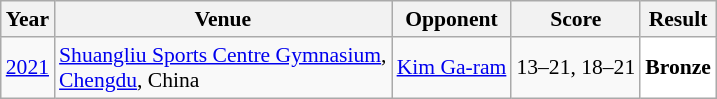<table class="sortable wikitable" style="font-size: 90%;">
<tr>
<th>Year</th>
<th>Venue</th>
<th>Opponent</th>
<th>Score</th>
<th>Result</th>
</tr>
<tr>
<td align="center"><a href='#'>2021</a></td>
<td align="left"><a href='#'>Shuangliu Sports Centre Gymnasium</a>,<br><a href='#'>Chengdu</a>, China</td>
<td align="left"> <a href='#'>Kim Ga-ram</a></td>
<td align="left">13–21, 18–21</td>
<td style="text-align:left; background:white"> <strong>Bronze</strong></td>
</tr>
</table>
